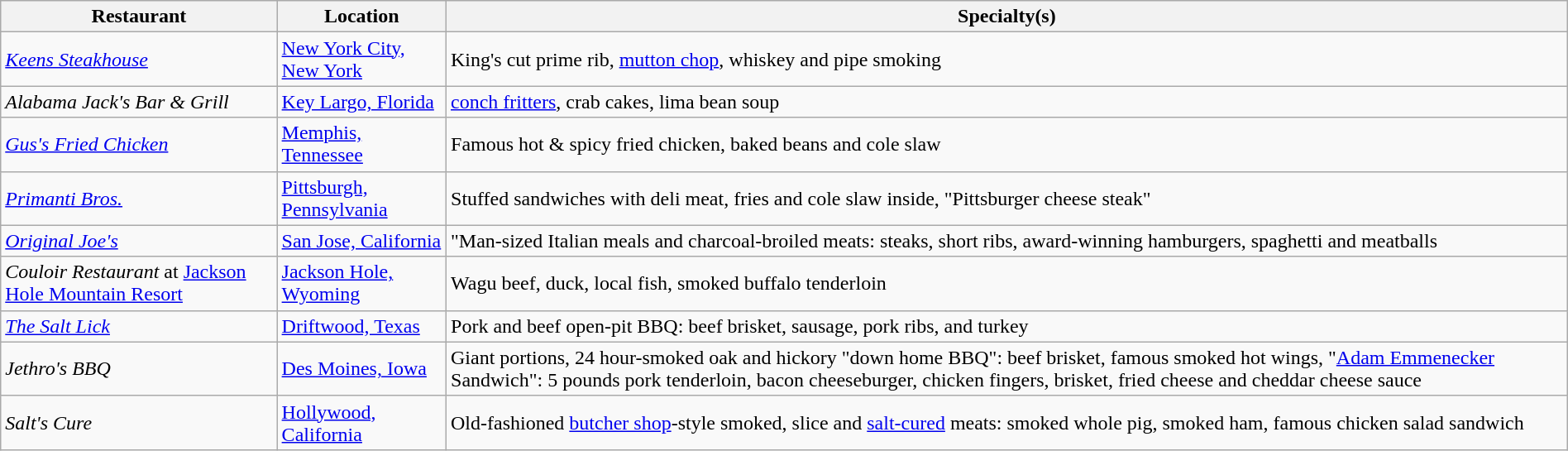<table class="wikitable" style="width:100%;">
<tr>
<th>Restaurant</th>
<th>Location</th>
<th>Specialty(s)</th>
</tr>
<tr>
<td><em><a href='#'>Keens Steakhouse</a></em></td>
<td><a href='#'>New York City, New York</a></td>
<td>King's cut prime rib, <a href='#'>mutton chop</a>, whiskey and pipe smoking</td>
</tr>
<tr>
<td><em>Alabama Jack's Bar & Grill</em></td>
<td><a href='#'>Key Largo, Florida</a></td>
<td><a href='#'>conch fritters</a>, crab cakes, lima bean soup</td>
</tr>
<tr>
<td><em><a href='#'>Gus's Fried Chicken</a></em></td>
<td><a href='#'>Memphis, Tennessee</a></td>
<td>Famous hot & spicy fried chicken, baked beans and cole slaw</td>
</tr>
<tr>
<td><em><a href='#'>Primanti Bros.</a></em></td>
<td><a href='#'>Pittsburgh, Pennsylvania</a></td>
<td>Stuffed sandwiches with deli meat, fries and cole slaw inside, "Pittsburger cheese steak"</td>
</tr>
<tr>
<td><em><a href='#'>Original Joe's</a></em></td>
<td><a href='#'>San Jose, California</a></td>
<td>"Man-sized Italian meals and charcoal-broiled meats: steaks, short ribs, award-winning hamburgers, spaghetti and meatballs</td>
</tr>
<tr>
<td><em>Couloir Restaurant</em> at <a href='#'>Jackson Hole Mountain Resort</a></td>
<td><a href='#'>Jackson Hole, Wyoming</a></td>
<td>Wagu beef, duck, local fish, smoked buffalo tenderloin</td>
</tr>
<tr>
<td><em><a href='#'>The Salt Lick</a></em></td>
<td><a href='#'>Driftwood, Texas</a></td>
<td>Pork and beef open-pit BBQ: beef brisket, sausage, pork ribs, and turkey</td>
</tr>
<tr>
<td><em>Jethro's BBQ</em></td>
<td><a href='#'>Des Moines, Iowa</a></td>
<td>Giant portions, 24 hour-smoked oak and hickory "down home BBQ": beef brisket, famous smoked hot wings, "<a href='#'>Adam Emmenecker</a> Sandwich": 5 pounds  pork tenderloin, bacon cheeseburger, chicken fingers, brisket, fried cheese and cheddar cheese sauce</td>
</tr>
<tr>
<td><em>Salt's Cure</em></td>
<td><a href='#'>Hollywood, California</a></td>
<td>Old-fashioned <a href='#'>butcher shop</a>-style smoked, slice and <a href='#'>salt-cured</a> meats: smoked whole pig, smoked ham, famous chicken salad sandwich</td>
</tr>
</table>
